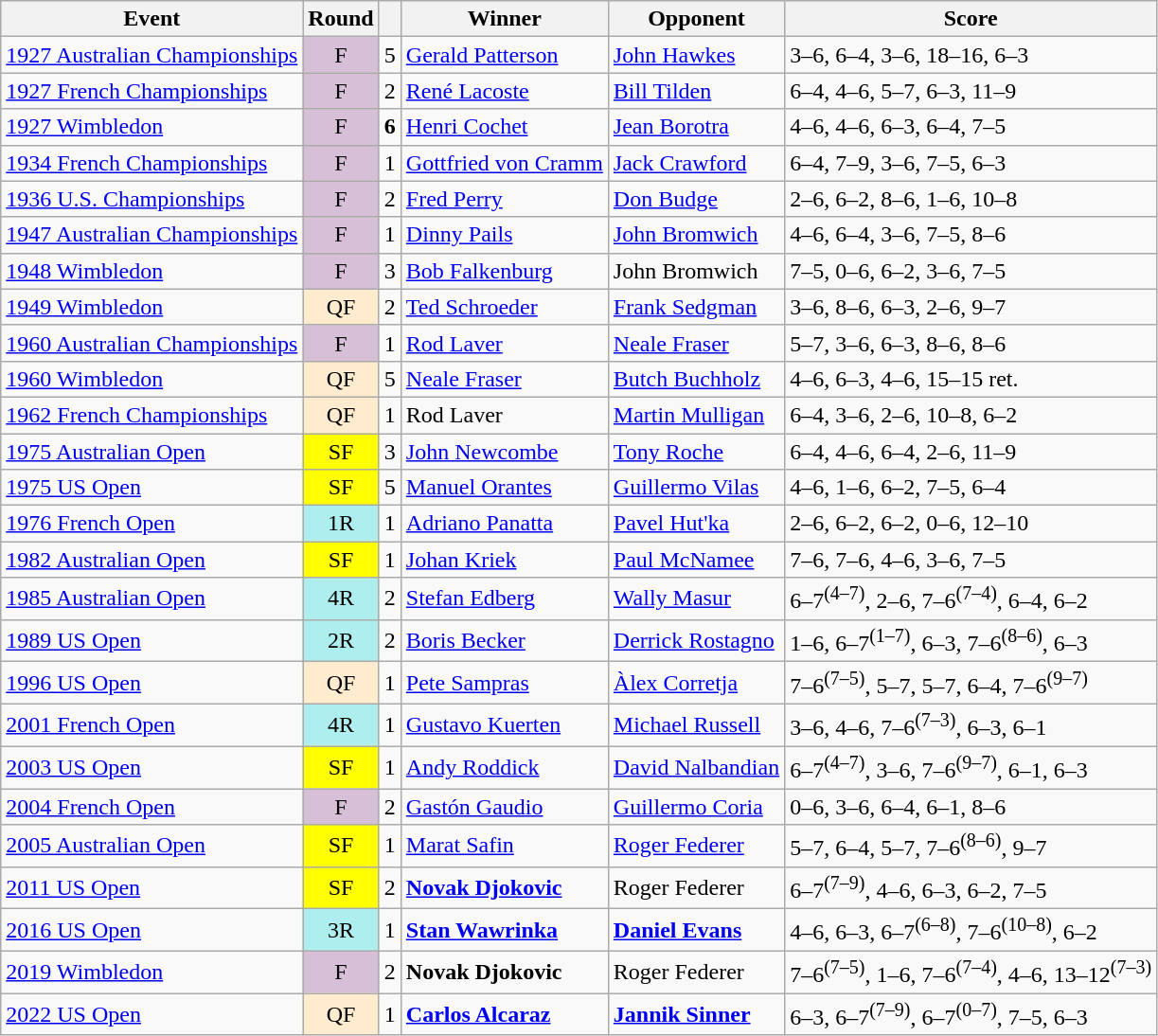<table class="wikitable mw-datatable sticky-table-row1 sortable sort-under-center">
<tr>
<th scope="col">Event</th>
<th scope="col">Round</th>
<th scope="col"></th>
<th scope="col">Winner</th>
<th scope="col">Opponent</th>
<th scope="col" class="unsortable">Score</th>
</tr>
<tr>
<td><a href='#'>1927 Australian Championships</a></td>
<td style="background: #D8BFD8; text-align: center;">F</td>
<td style="text-align: center;">5</td>
<td> <a href='#'>Gerald Patterson</a></td>
<td> <a href='#'>John Hawkes</a></td>
<td>3–6, 6–4, 3–6, 18–16, 6–3</td>
</tr>
<tr>
<td><a href='#'>1927 French Championships</a></td>
<td style="background: #D8BFD8; text-align: center;">F</td>
<td style="text-align: center;">2</td>
<td> <a href='#'>René Lacoste</a></td>
<td> <a href='#'>Bill Tilden</a></td>
<td>6–4, 4–6, 5–7, 6–3, 11–9</td>
</tr>
<tr>
<td><a href='#'>1927 Wimbledon</a></td>
<td style="background: #D8BFD8; text-align: center;">F</td>
<td style="text-align: center;"><strong>6</strong></td>
<td> <a href='#'>Henri Cochet</a></td>
<td> <a href='#'>Jean Borotra</a></td>
<td>4–6, 4–6, 6–3, 6–4, 7–5</td>
</tr>
<tr>
<td><a href='#'>1934 French Championships</a></td>
<td style="background: #D8BFD8; text-align: center;">F</td>
<td style="text-align: center;">1</td>
<td> <a href='#'>Gottfried von Cramm</a></td>
<td> <a href='#'>Jack Crawford</a></td>
<td>6–4, 7–9, 3–6, 7–5, 6–3</td>
</tr>
<tr>
<td><a href='#'>1936 U.S. Championships</a></td>
<td style="background: #D8BFD8; text-align: center;">F</td>
<td style="text-align: center;">2</td>
<td> <a href='#'>Fred Perry</a></td>
<td> <a href='#'>Don Budge</a></td>
<td>2–6, 6–2, 8–6, 1–6, 10–8</td>
</tr>
<tr>
<td><a href='#'>1947 Australian Championships</a></td>
<td style="background: #D8BFD8; text-align: center;">F</td>
<td style="text-align: center;">1</td>
<td> <a href='#'>Dinny Pails</a></td>
<td> <a href='#'>John Bromwich</a></td>
<td>4–6, 6–4, 3–6, 7–5, 8–6</td>
</tr>
<tr>
<td><a href='#'>1948 Wimbledon</a></td>
<td style="background: #D8BFD8; text-align: center;">F</td>
<td style="text-align: center;">3</td>
<td> <a href='#'>Bob Falkenburg</a></td>
<td> John Bromwich </td>
<td>7–5, 0–6, 6–2, 3–6, 7–5</td>
</tr>
<tr>
<td><a href='#'>1949 Wimbledon</a></td>
<td style="background: #ffebcd; text-align: center;">QF</td>
<td style="text-align: center;">2</td>
<td> <a href='#'>Ted Schroeder</a></td>
<td> <a href='#'>Frank Sedgman</a></td>
<td>3–6, 8–6, 6–3, 2–6, 9–7</td>
</tr>
<tr>
<td><a href='#'>1960 Australian Championships</a></td>
<td style="background: #D8BFD8; text-align: center;">F</td>
<td style="text-align: center;">1</td>
<td> <a href='#'>Rod Laver</a></td>
<td> <a href='#'>Neale Fraser</a></td>
<td>5–7, 3–6, 6–3, 8–6, 8–6</td>
</tr>
<tr>
<td><a href='#'>1960 Wimbledon</a></td>
<td style="background: #ffebcd; text-align: center;">QF</td>
<td style="text-align: center;">5</td>
<td> <a href='#'>Neale Fraser</a></td>
<td> <a href='#'>Butch Buchholz</a></td>
<td>4–6, 6–3, 4–6, 15–15 ret.</td>
</tr>
<tr>
<td><a href='#'>1962 French Championships</a></td>
<td style="background: #ffebcd; text-align: center;">QF</td>
<td style="text-align: center;">1</td>
<td> Rod Laver </td>
<td> <a href='#'>Martin Mulligan</a></td>
<td>6–4, 3–6, 2–6, 10–8, 6–2</td>
</tr>
<tr>
<td><a href='#'>1975 Australian Open</a></td>
<td style="background:yellow; text-align: center;">SF</td>
<td style="text-align: center;">3</td>
<td> <a href='#'>John Newcombe</a></td>
<td> <a href='#'>Tony Roche</a></td>
<td>6–4, 4–6, 6–4, 2–6, 11–9</td>
</tr>
<tr>
<td><a href='#'>1975 US Open</a></td>
<td style="background:yellow; text-align: center;">SF</td>
<td style="text-align: center;">5</td>
<td> <a href='#'>Manuel Orantes</a></td>
<td> <a href='#'>Guillermo Vilas</a></td>
<td>4–6, 1–6, 6–2, 7–5, 6–4</td>
</tr>
<tr>
<td><a href='#'>1976 French Open</a></td>
<td style="background: #afeeee; text-align: center;">1R</td>
<td style="text-align: center;">1</td>
<td> <a href='#'>Adriano Panatta</a></td>
<td> <a href='#'>Pavel Hut'ka</a></td>
<td>2–6, 6–2, 6–2, 0–6, 12–10</td>
</tr>
<tr>
<td><a href='#'>1982 Australian Open</a></td>
<td style="background:yellow; text-align: center;">SF</td>
<td style="text-align: center;">1</td>
<td> <a href='#'>Johan Kriek</a></td>
<td> <a href='#'>Paul McNamee</a></td>
<td>7–6, 7–6, 4–6, 3–6, 7–5</td>
</tr>
<tr>
<td><a href='#'>1985 Australian Open</a></td>
<td style="background: #afeeee; text-align: center;">4R</td>
<td style="text-align: center;">2</td>
<td> <a href='#'>Stefan Edberg</a></td>
<td> <a href='#'>Wally Masur</a></td>
<td>6–7<sup>(4–7)</sup>, 2–6, 7–6<sup>(7–4)</sup>, 6–4, 6–2</td>
</tr>
<tr>
<td><a href='#'>1989 US Open</a></td>
<td style="background: #afeeee; text-align: center;">2R</td>
<td style="text-align: center;">2</td>
<td> <a href='#'>Boris Becker</a></td>
<td> <a href='#'>Derrick Rostagno</a></td>
<td>1–6, 6–7<sup>(1–7)</sup>, 6–3, 7–6<sup>(8–6)</sup>, 6–3</td>
</tr>
<tr>
<td><a href='#'>1996 US Open</a></td>
<td style="background: #ffebcd; text-align: center;">QF</td>
<td style="text-align: center;">1</td>
<td> <a href='#'>Pete Sampras</a></td>
<td> <a href='#'>Àlex Corretja</a></td>
<td>7–6<sup>(7–5)</sup>, 5–7, 5–7, 6–4, 7–6<sup>(9–7)</sup></td>
</tr>
<tr>
<td><a href='#'>2001 French Open</a></td>
<td style="background: #afeeee; text-align: center;">4R</td>
<td style="text-align: center;">1</td>
<td> <a href='#'>Gustavo Kuerten</a></td>
<td> <a href='#'>Michael Russell</a></td>
<td>3–6, 4–6, 7–6<sup>(7–3)</sup>, 6–3, 6–1</td>
</tr>
<tr>
<td><a href='#'>2003 US Open</a></td>
<td style="background:yellow; text-align: center;">SF</td>
<td style="text-align: center;">1</td>
<td> <a href='#'>Andy Roddick</a></td>
<td> <a href='#'>David Nalbandian</a></td>
<td>6–7<sup>(4–7)</sup>, 3–6, 7–6<sup>(9–7)</sup>, 6–1, 6–3</td>
</tr>
<tr>
<td><a href='#'>2004 French Open</a></td>
<td style="background: #D8BFD8; text-align: center;">F</td>
<td style="text-align: center;">2</td>
<td> <a href='#'>Gastón Gaudio</a></td>
<td> <a href='#'>Guillermo Coria</a></td>
<td>0–6, 3–6, 6–4, 6–1, 8–6</td>
</tr>
<tr>
<td><a href='#'>2005 Australian Open</a></td>
<td style="background:yellow; text-align: center;">SF</td>
<td style="text-align: center;">1</td>
<td> <a href='#'>Marat Safin</a></td>
<td> <a href='#'>Roger Federer</a> </td>
<td>5–7, 6–4, 5–7, 7–6<sup>(8–6)</sup>, 9–7</td>
</tr>
<tr>
<td><a href='#'>2011 US Open</a></td>
<td style="background:yellow; text-align: center;">SF</td>
<td style="text-align: center;">2</td>
<td> <strong><a href='#'>Novak Djokovic</a></strong></td>
<td> Roger Federer </td>
<td>6–7<sup>(7–9)</sup>, 4–6, 6–3, 6–2, 7–5</td>
</tr>
<tr>
<td><a href='#'>2016 US Open</a></td>
<td style="background: #afeeee; text-align: center;">3R</td>
<td style="text-align: center;">1</td>
<td> <strong><a href='#'>Stan Wawrinka</a></strong></td>
<td> <strong><a href='#'>Daniel Evans</a></strong></td>
<td>4–6, 6–3, 6–7<sup>(6–8)</sup>, 7–6<sup>(10–8)</sup>, 6–2</td>
</tr>
<tr>
<td><a href='#'>2019 Wimbledon</a></td>
<td style="background: #D8BFD8; text-align: center;">F</td>
<td style="text-align: center;">2</td>
<td> <strong>Novak Djokovic</strong> </td>
<td> Roger Federer </td>
<td>7–6<sup>(7–5)</sup>, 1–6, 7–6<sup>(7–4)</sup>, 4–6, 13–12<sup>(7–3)</sup></td>
</tr>
<tr>
<td><a href='#'>2022 US Open</a></td>
<td style="background: #ffebcd; text-align: center;">QF</td>
<td style="text-align: center;">1</td>
<td> <strong><a href='#'>Carlos Alcaraz</a></strong></td>
<td> <strong><a href='#'>Jannik Sinner</a></strong></td>
<td>6–3, 6–7<sup>(7–9)</sup>, 6–7<sup>(0–7)</sup>, 7–5, 6–3</td>
</tr>
</table>
